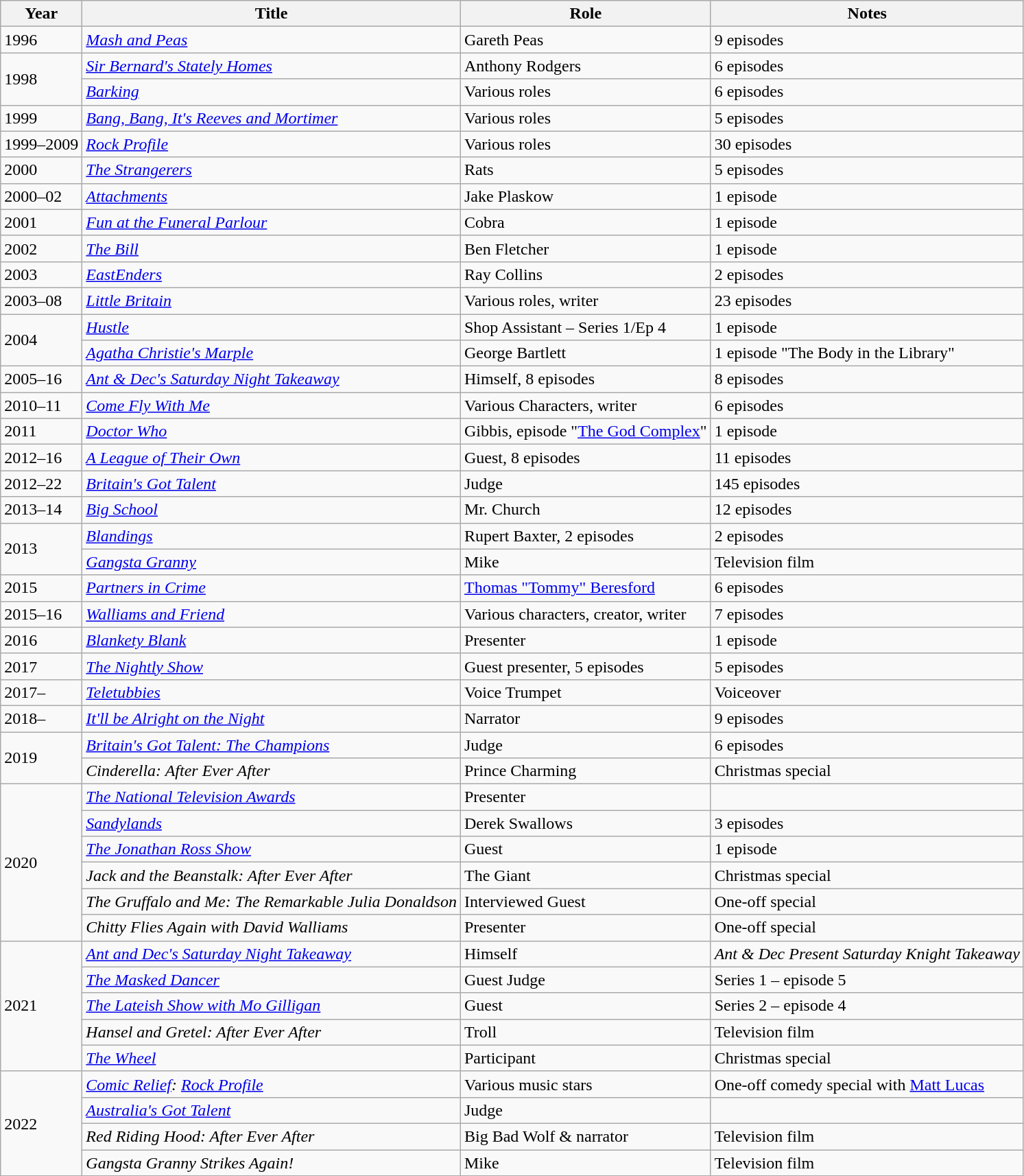<table class="wikitable sortable">
<tr>
<th>Year</th>
<th>Title</th>
<th>Role</th>
<th>Notes</th>
</tr>
<tr>
<td>1996</td>
<td><em><a href='#'>Mash and Peas</a></em></td>
<td>Gareth Peas</td>
<td>9 episodes</td>
</tr>
<tr>
<td rowspan="2">1998</td>
<td><em><a href='#'>Sir Bernard's Stately Homes</a></em></td>
<td>Anthony Rodgers</td>
<td>6 episodes</td>
</tr>
<tr>
<td><a href='#'><em>Barking</em></a></td>
<td>Various roles</td>
<td>6 episodes</td>
</tr>
<tr>
<td>1999</td>
<td><em><a href='#'>Bang, Bang, It's Reeves and Mortimer</a></em></td>
<td>Various roles</td>
<td>5 episodes</td>
</tr>
<tr>
<td>1999–2009</td>
<td><em><a href='#'>Rock Profile</a></em></td>
<td>Various roles</td>
<td>30 episodes</td>
</tr>
<tr>
<td>2000</td>
<td><em><a href='#'>The Strangerers</a></em></td>
<td>Rats</td>
<td>5 episodes</td>
</tr>
<tr>
<td>2000–02</td>
<td><em><a href='#'>Attachments</a></em></td>
<td>Jake Plaskow</td>
<td>1 episode</td>
</tr>
<tr>
<td>2001</td>
<td><em><a href='#'>Fun at the Funeral Parlour</a></em></td>
<td>Cobra</td>
<td>1 episode</td>
</tr>
<tr>
<td>2002</td>
<td><em><a href='#'>The Bill</a></em></td>
<td>Ben Fletcher</td>
<td>1 episode</td>
</tr>
<tr>
<td>2003</td>
<td><em><a href='#'>EastEnders</a></em></td>
<td>Ray Collins</td>
<td>2 episodes</td>
</tr>
<tr>
<td>2003–08</td>
<td><em><a href='#'>Little Britain</a></em></td>
<td>Various roles, writer</td>
<td>23 episodes</td>
</tr>
<tr>
<td rowspan="2">2004</td>
<td><em><a href='#'>Hustle</a></em></td>
<td>Shop Assistant – Series 1/Ep 4</td>
<td>1 episode</td>
</tr>
<tr>
<td><em><a href='#'>Agatha Christie's Marple</a></em></td>
<td>George Bartlett</td>
<td>1 episode "The Body in the Library"</td>
</tr>
<tr>
<td>2005–16</td>
<td><em><a href='#'>Ant & Dec's Saturday Night Takeaway</a></em></td>
<td>Himself, 8 episodes</td>
<td>8 episodes</td>
</tr>
<tr>
<td>2010–11</td>
<td><em><a href='#'>Come Fly With Me</a></em></td>
<td>Various Characters, writer</td>
<td>6 episodes</td>
</tr>
<tr>
<td>2011</td>
<td><em><a href='#'>Doctor Who</a></em></td>
<td>Gibbis, episode "<a href='#'>The God Complex</a>"</td>
<td>1 episode</td>
</tr>
<tr>
<td>2012–16</td>
<td><em><a href='#'>A League of Their Own</a></em></td>
<td>Guest, 8 episodes</td>
<td>11 episodes</td>
</tr>
<tr>
<td>2012–22</td>
<td><em><a href='#'>Britain's Got Talent</a></em></td>
<td>Judge</td>
<td>145 episodes</td>
</tr>
<tr>
<td>2013–14</td>
<td><em><a href='#'>Big School</a></em></td>
<td>Mr. Church</td>
<td>12 episodes</td>
</tr>
<tr>
<td rowspan="2">2013</td>
<td><em><a href='#'>Blandings</a></em></td>
<td>Rupert Baxter, 2 episodes</td>
<td>2 episodes</td>
</tr>
<tr>
<td><em><a href='#'>Gangsta Granny</a></em></td>
<td>Mike</td>
<td>Television film</td>
</tr>
<tr>
<td>2015</td>
<td><em><a href='#'>Partners in Crime</a></em></td>
<td><a href='#'>Thomas "Tommy" Beresford</a></td>
<td>6 episodes</td>
</tr>
<tr>
<td>2015–16</td>
<td><em><a href='#'>Walliams and Friend</a></em></td>
<td>Various characters, creator, writer</td>
<td>7 episodes</td>
</tr>
<tr>
<td>2016</td>
<td><em><a href='#'>Blankety Blank</a></em></td>
<td>Presenter</td>
<td>1 episode</td>
</tr>
<tr>
<td>2017</td>
<td><em><a href='#'>The Nightly Show</a></em></td>
<td>Guest presenter, 5 episodes</td>
<td>5 episodes</td>
</tr>
<tr>
<td>2017–</td>
<td><em><a href='#'>Teletubbies</a></em></td>
<td>Voice Trumpet</td>
<td>Voiceover</td>
</tr>
<tr>
<td>2018–</td>
<td><em><a href='#'>It'll be Alright on the Night</a></em></td>
<td>Narrator</td>
<td>9 episodes</td>
</tr>
<tr>
<td rowspan="2">2019</td>
<td><em><a href='#'>Britain's Got Talent: The Champions</a></em></td>
<td>Judge</td>
<td>6 episodes</td>
</tr>
<tr>
<td><em>Cinderella: After Ever After</em></td>
<td>Prince Charming</td>
<td>Christmas special</td>
</tr>
<tr>
<td rowspan="6">2020</td>
<td><em><a href='#'>The National Television Awards</a></em></td>
<td>Presenter</td>
<td></td>
</tr>
<tr>
<td><em><a href='#'>Sandylands</a></em></td>
<td>Derek Swallows</td>
<td>3 episodes</td>
</tr>
<tr>
<td><em><a href='#'>The Jonathan Ross Show</a></em></td>
<td>Guest</td>
<td>1 episode</td>
</tr>
<tr>
<td><em>Jack and the Beanstalk: After Ever After</em></td>
<td>The Giant</td>
<td>Christmas special</td>
</tr>
<tr>
<td><em>The Gruffalo and Me: The Remarkable Julia Donaldson</em></td>
<td>Interviewed Guest</td>
<td>One-off special</td>
</tr>
<tr>
<td><em>Chitty Flies Again with David Walliams</em></td>
<td>Presenter</td>
<td>One-off special</td>
</tr>
<tr>
<td rowspan="5">2021</td>
<td><em><a href='#'>Ant and Dec's Saturday Night Takeaway</a></em></td>
<td>Himself</td>
<td><em>Ant & Dec Present Saturday Knight Takeaway</em></td>
</tr>
<tr>
<td><em><a href='#'>The Masked Dancer</a></em></td>
<td>Guest Judge</td>
<td>Series 1 – episode 5</td>
</tr>
<tr>
<td><em><a href='#'>The Lateish Show with Mo Gilligan</a></em></td>
<td>Guest</td>
<td>Series 2 – episode 4</td>
</tr>
<tr>
<td><em>Hansel and Gretel: After Ever After</em></td>
<td>Troll</td>
<td>Television film</td>
</tr>
<tr>
<td><em><a href='#'>The Wheel</a></em></td>
<td>Participant</td>
<td>Christmas special</td>
</tr>
<tr>
<td rowspan="4">2022</td>
<td><em><a href='#'>Comic Relief</a>: <a href='#'>Rock Profile</a></em></td>
<td>Various music stars</td>
<td>One-off comedy special with <a href='#'>Matt Lucas</a></td>
</tr>
<tr>
<td><em><a href='#'>Australia's Got Talent</a></em></td>
<td>Judge</td>
<td></td>
</tr>
<tr>
<td><em>Red Riding Hood: After Ever After</em></td>
<td>Big Bad Wolf & narrator</td>
<td>Television film</td>
</tr>
<tr>
<td><em>Gangsta Granny Strikes Again!</em></td>
<td>Mike</td>
<td>Television film</td>
</tr>
</table>
